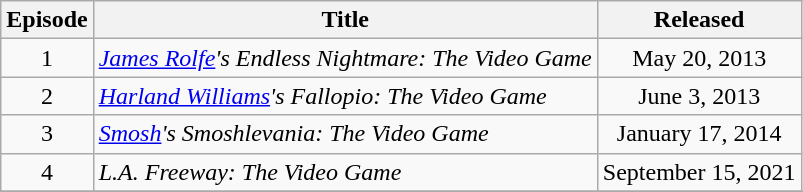<table class="wikitable">
<tr>
<th>Episode</th>
<th>Title</th>
<th>Released</th>
</tr>
<tr>
<td align="center">1</td>
<td><em><a href='#'>James Rolfe</a>'s Endless Nightmare: The Video Game</em></td>
<td align="center">May 20, 2013</td>
</tr>
<tr>
<td align="center">2</td>
<td><em><a href='#'>Harland Williams</a>'s Fallopio: The Video Game</em></td>
<td align="center">June 3, 2013</td>
</tr>
<tr>
<td align="center">3</td>
<td><em><a href='#'>Smosh</a>'s Smoshlevania: The Video Game</em></td>
<td align="center">January 17, 2014</td>
</tr>
<tr>
<td align="center">4</td>
<td><em>L.A. Freeway: The Video Game</em></td>
<td align="center">September 15, 2021</td>
</tr>
<tr>
</tr>
</table>
